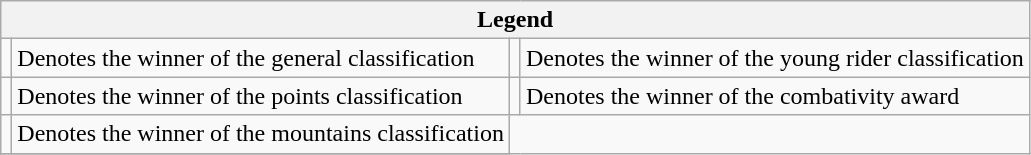<table class="wikitable">
<tr>
<th colspan="4">Legend</th>
</tr>
<tr>
<td></td>
<td>Denotes the winner of the general classification</td>
<td></td>
<td>Denotes the winner of the young rider classification</td>
</tr>
<tr>
<td></td>
<td>Denotes the winner of the points classification</td>
<td></td>
<td>Denotes the winner of the combativity award</td>
</tr>
<tr>
<td></td>
<td>Denotes the winner of the mountains classification</td>
</tr>
<tr>
</tr>
</table>
